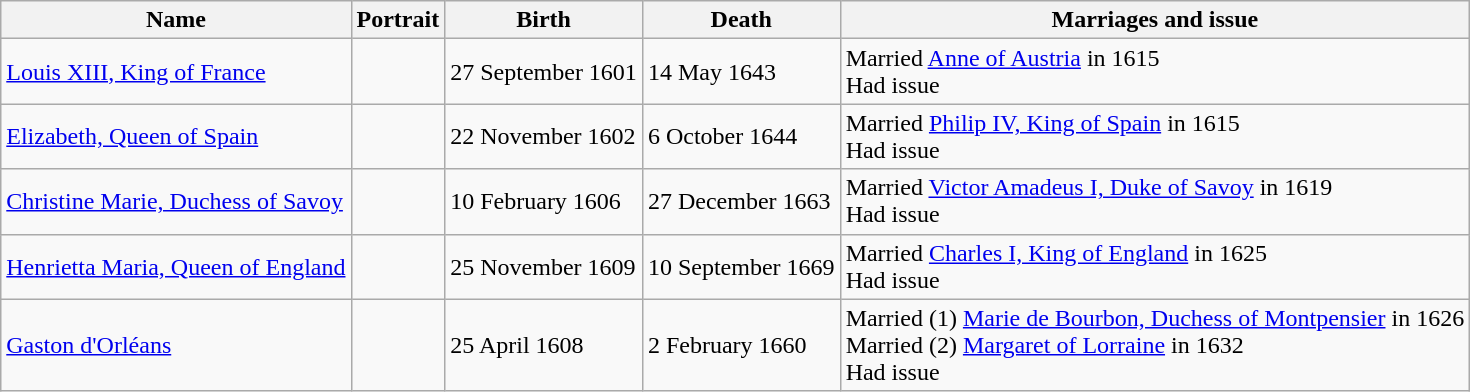<table class="wikitable">
<tr>
<th>Name</th>
<th>Portrait</th>
<th>Birth</th>
<th>Death</th>
<th>Marriages and issue</th>
</tr>
<tr>
<td><a href='#'>Louis XIII, King of France</a></td>
<td></td>
<td>27 September 1601</td>
<td>14 May 1643</td>
<td>Married <a href='#'>Anne of Austria</a> in 1615<br>Had issue</td>
</tr>
<tr>
<td><a href='#'>Elizabeth, Queen of Spain</a></td>
<td></td>
<td>22 November 1602</td>
<td>6 October 1644</td>
<td>Married <a href='#'>Philip IV, King of Spain</a> in 1615<br>Had issue</td>
</tr>
<tr>
<td><a href='#'>Christine Marie, Duchess of Savoy</a></td>
<td></td>
<td>10 February 1606</td>
<td>27 December 1663</td>
<td>Married <a href='#'>Victor Amadeus I, Duke of Savoy</a> in 1619<br>Had issue</td>
</tr>
<tr>
<td><a href='#'>Henrietta Maria, Queen of England</a></td>
<td></td>
<td>25 November 1609</td>
<td>10 September 1669</td>
<td>Married <a href='#'>Charles I, King of England</a> in 1625<br>Had issue</td>
</tr>
<tr>
<td><a href='#'>Gaston d'Orléans</a></td>
<td></td>
<td>25 April 1608</td>
<td>2 February 1660</td>
<td>Married (1) <a href='#'>Marie de Bourbon, Duchess of Montpensier</a> in 1626<br>Married (2) <a href='#'>Margaret of Lorraine</a> in 1632<br>Had issue</td>
</tr>
</table>
